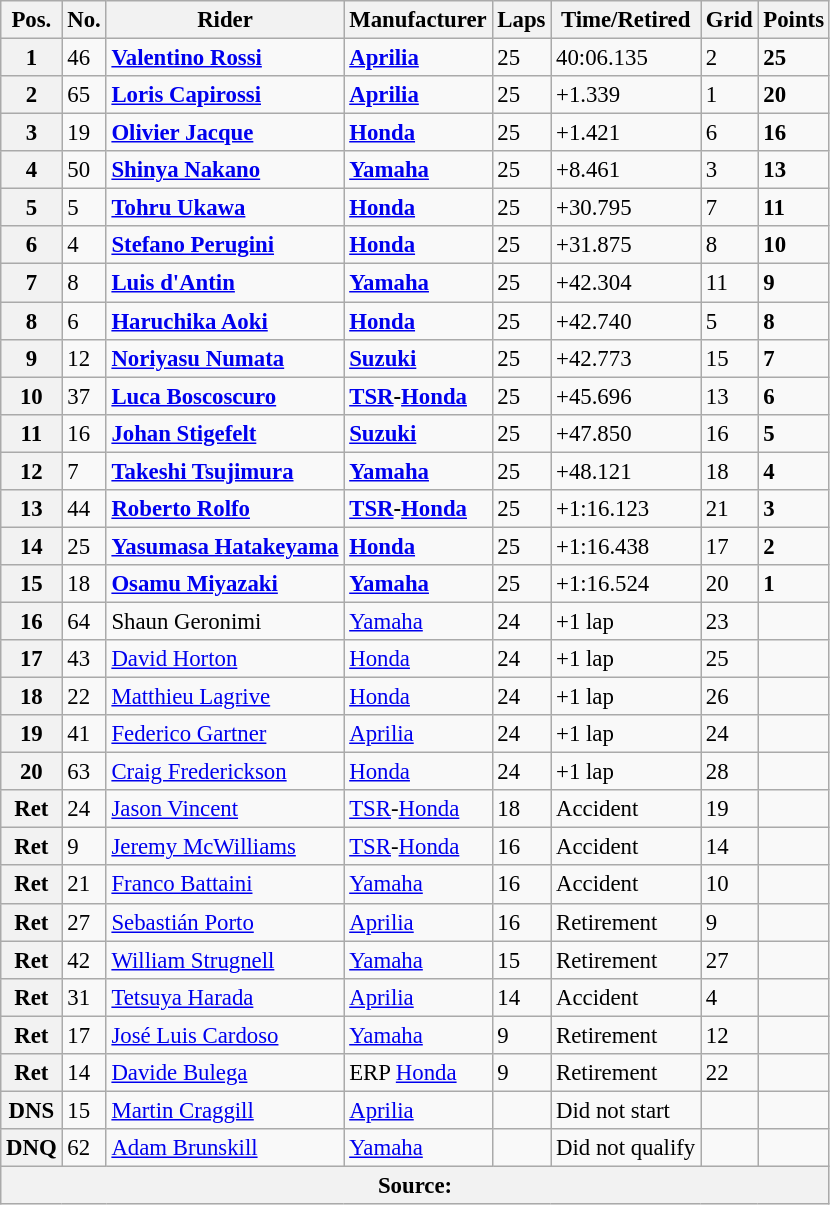<table class="wikitable" style="font-size: 95%;">
<tr>
<th>Pos.</th>
<th>No.</th>
<th>Rider</th>
<th>Manufacturer</th>
<th>Laps</th>
<th>Time/Retired</th>
<th>Grid</th>
<th>Points</th>
</tr>
<tr>
<th>1</th>
<td>46</td>
<td> <strong><a href='#'>Valentino Rossi</a></strong></td>
<td><strong><a href='#'>Aprilia</a></strong></td>
<td>25</td>
<td>40:06.135</td>
<td>2</td>
<td><strong>25</strong></td>
</tr>
<tr>
<th>2</th>
<td>65</td>
<td> <strong><a href='#'>Loris Capirossi</a></strong></td>
<td><strong><a href='#'>Aprilia</a></strong></td>
<td>25</td>
<td>+1.339</td>
<td>1</td>
<td><strong>20</strong></td>
</tr>
<tr>
<th>3</th>
<td>19</td>
<td> <strong><a href='#'>Olivier Jacque</a></strong></td>
<td><strong><a href='#'>Honda</a></strong></td>
<td>25</td>
<td>+1.421</td>
<td>6</td>
<td><strong>16</strong></td>
</tr>
<tr>
<th>4</th>
<td>50</td>
<td> <strong><a href='#'>Shinya Nakano</a></strong></td>
<td><strong><a href='#'>Yamaha</a></strong></td>
<td>25</td>
<td>+8.461</td>
<td>3</td>
<td><strong>13</strong></td>
</tr>
<tr>
<th>5</th>
<td>5</td>
<td> <strong><a href='#'>Tohru Ukawa</a></strong></td>
<td><strong><a href='#'>Honda</a></strong></td>
<td>25</td>
<td>+30.795</td>
<td>7</td>
<td><strong>11</strong></td>
</tr>
<tr>
<th>6</th>
<td>4</td>
<td> <strong><a href='#'>Stefano Perugini</a></strong></td>
<td><strong><a href='#'>Honda</a></strong></td>
<td>25</td>
<td>+31.875</td>
<td>8</td>
<td><strong>10</strong></td>
</tr>
<tr>
<th>7</th>
<td>8</td>
<td> <strong><a href='#'>Luis d'Antin</a></strong></td>
<td><strong><a href='#'>Yamaha</a></strong></td>
<td>25</td>
<td>+42.304</td>
<td>11</td>
<td><strong>9</strong></td>
</tr>
<tr>
<th>8</th>
<td>6</td>
<td> <strong><a href='#'>Haruchika Aoki</a></strong></td>
<td><strong><a href='#'>Honda</a></strong></td>
<td>25</td>
<td>+42.740</td>
<td>5</td>
<td><strong>8</strong></td>
</tr>
<tr>
<th>9</th>
<td>12</td>
<td> <strong><a href='#'>Noriyasu Numata</a></strong></td>
<td><strong><a href='#'>Suzuki</a></strong></td>
<td>25</td>
<td>+42.773</td>
<td>15</td>
<td><strong>7</strong></td>
</tr>
<tr>
<th>10</th>
<td>37</td>
<td> <strong><a href='#'>Luca Boscoscuro</a></strong></td>
<td><strong><a href='#'>TSR</a>-<a href='#'>Honda</a></strong></td>
<td>25</td>
<td>+45.696</td>
<td>13</td>
<td><strong>6</strong></td>
</tr>
<tr>
<th>11</th>
<td>16</td>
<td> <strong><a href='#'>Johan Stigefelt</a></strong></td>
<td><strong><a href='#'>Suzuki</a></strong></td>
<td>25</td>
<td>+47.850</td>
<td>16</td>
<td><strong>5</strong></td>
</tr>
<tr>
<th>12</th>
<td>7</td>
<td> <strong><a href='#'>Takeshi Tsujimura</a></strong></td>
<td><strong><a href='#'>Yamaha</a></strong></td>
<td>25</td>
<td>+48.121</td>
<td>18</td>
<td><strong>4</strong></td>
</tr>
<tr>
<th>13</th>
<td>44</td>
<td> <strong><a href='#'>Roberto Rolfo</a></strong></td>
<td><strong><a href='#'>TSR</a>-<a href='#'>Honda</a></strong></td>
<td>25</td>
<td>+1:16.123</td>
<td>21</td>
<td><strong>3</strong></td>
</tr>
<tr>
<th>14</th>
<td>25</td>
<td> <strong><a href='#'>Yasumasa Hatakeyama</a></strong></td>
<td><strong><a href='#'>Honda</a></strong></td>
<td>25</td>
<td>+1:16.438</td>
<td>17</td>
<td><strong>2</strong></td>
</tr>
<tr>
<th>15</th>
<td>18</td>
<td> <strong><a href='#'>Osamu Miyazaki</a></strong></td>
<td><strong><a href='#'>Yamaha</a></strong></td>
<td>25</td>
<td>+1:16.524</td>
<td>20</td>
<td><strong>1</strong></td>
</tr>
<tr>
<th>16</th>
<td>64</td>
<td> Shaun Geronimi</td>
<td><a href='#'>Yamaha</a></td>
<td>24</td>
<td>+1 lap</td>
<td>23</td>
<td></td>
</tr>
<tr>
<th>17</th>
<td>43</td>
<td> <a href='#'>David Horton</a></td>
<td><a href='#'>Honda</a></td>
<td>24</td>
<td>+1 lap</td>
<td>25</td>
<td></td>
</tr>
<tr>
<th>18</th>
<td>22</td>
<td> <a href='#'>Matthieu Lagrive</a></td>
<td><a href='#'>Honda</a></td>
<td>24</td>
<td>+1 lap</td>
<td>26</td>
<td></td>
</tr>
<tr>
<th>19</th>
<td>41</td>
<td> <a href='#'>Federico Gartner</a></td>
<td><a href='#'>Aprilia</a></td>
<td>24</td>
<td>+1 lap</td>
<td>24</td>
<td></td>
</tr>
<tr>
<th>20</th>
<td>63</td>
<td> <a href='#'>Craig Frederickson</a></td>
<td><a href='#'>Honda</a></td>
<td>24</td>
<td>+1 lap</td>
<td>28</td>
<td></td>
</tr>
<tr>
<th>Ret</th>
<td>24</td>
<td> <a href='#'>Jason Vincent</a></td>
<td><a href='#'>TSR</a>-<a href='#'>Honda</a></td>
<td>18</td>
<td>Accident</td>
<td>19</td>
<td></td>
</tr>
<tr>
<th>Ret</th>
<td>9</td>
<td> <a href='#'>Jeremy McWilliams</a></td>
<td><a href='#'>TSR</a>-<a href='#'>Honda</a></td>
<td>16</td>
<td>Accident</td>
<td>14</td>
<td></td>
</tr>
<tr>
<th>Ret</th>
<td>21</td>
<td> <a href='#'>Franco Battaini</a></td>
<td><a href='#'>Yamaha</a></td>
<td>16</td>
<td>Accident</td>
<td>10</td>
<td></td>
</tr>
<tr>
<th>Ret</th>
<td>27</td>
<td> <a href='#'>Sebastián Porto</a></td>
<td><a href='#'>Aprilia</a></td>
<td>16</td>
<td>Retirement</td>
<td>9</td>
<td></td>
</tr>
<tr>
<th>Ret</th>
<td>42</td>
<td> <a href='#'>William Strugnell</a></td>
<td><a href='#'>Yamaha</a></td>
<td>15</td>
<td>Retirement</td>
<td>27</td>
<td></td>
</tr>
<tr>
<th>Ret</th>
<td>31</td>
<td> <a href='#'>Tetsuya Harada</a></td>
<td><a href='#'>Aprilia</a></td>
<td>14</td>
<td>Accident</td>
<td>4</td>
<td></td>
</tr>
<tr>
<th>Ret</th>
<td>17</td>
<td> <a href='#'>José Luis Cardoso</a></td>
<td><a href='#'>Yamaha</a></td>
<td>9</td>
<td>Retirement</td>
<td>12</td>
<td></td>
</tr>
<tr>
<th>Ret</th>
<td>14</td>
<td> <a href='#'>Davide Bulega</a></td>
<td>ERP <a href='#'>Honda</a></td>
<td>9</td>
<td>Retirement</td>
<td>22</td>
<td></td>
</tr>
<tr>
<th>DNS</th>
<td>15</td>
<td> <a href='#'>Martin Craggill</a></td>
<td><a href='#'>Aprilia</a></td>
<td></td>
<td>Did not start</td>
<td></td>
<td></td>
</tr>
<tr>
<th>DNQ</th>
<td>62</td>
<td> <a href='#'>Adam Brunskill</a></td>
<td><a href='#'>Yamaha</a></td>
<td></td>
<td>Did not qualify</td>
<td></td>
<td></td>
</tr>
<tr>
<th colspan=8>Source:</th>
</tr>
</table>
